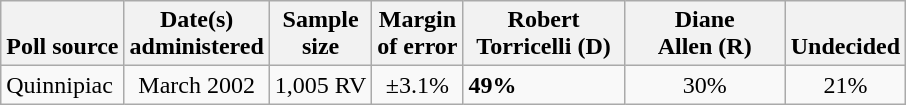<table class="wikitable">
<tr valign=bottom>
<th>Poll source</th>
<th>Date(s)<br>administered</th>
<th>Sample<br>size</th>
<th>Margin<br>of error</th>
<th style="width:100px;">Robert<br>Torricelli (D)</th>
<th style="width:100px;">Diane<br>Allen (R)</th>
<th>Undecided</th>
</tr>
<tr>
<td>Quinnipiac</td>
<td align=center>March 2002</td>
<td align=center>1,005 RV</td>
<td align=center>±3.1%</td>
<td><strong>49%</strong></td>
<td align=center>30%</td>
<td align=center>21%</td>
</tr>
</table>
